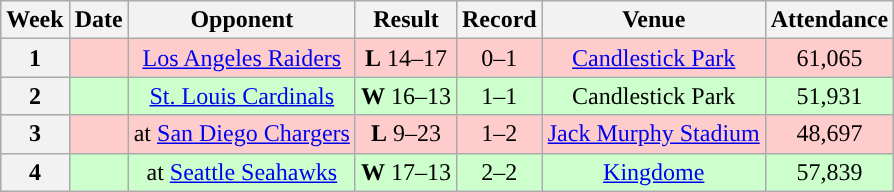<table class="wikitable" style="text-align:center">
<tr>
<th>Week</th>
<th>Date</th>
<th>Opponent</th>
<th>Result</th>
<th>Record</th>
<th>Venue</th>
<th>Attendance</th>
</tr>
<tr style="background:#fcc">
<th>1</th>
<td></td>
<td><a href='#'>Los Angeles Raiders</a></td>
<td><strong>L</strong> 14–17</td>
<td>0–1</td>
<td><a href='#'>Candlestick Park</a></td>
<td>61,065</td>
</tr>
<tr style="background:#cfc">
<th>2</th>
<td></td>
<td><a href='#'>St. Louis Cardinals</a></td>
<td><strong>W</strong> 16–13</td>
<td>1–1</td>
<td>Candlestick Park</td>
<td>51,931</td>
</tr>
<tr style="background:#fcc">
<th>3</th>
<td></td>
<td>at <a href='#'>San Diego Chargers</a></td>
<td><strong>L</strong> 9–23</td>
<td>1–2</td>
<td><a href='#'>Jack Murphy Stadium</a></td>
<td>48,697</td>
</tr>
<tr style="background:#cfc">
<th>4</th>
<td></td>
<td>at <a href='#'>Seattle Seahawks</a></td>
<td><strong>W</strong> 17–13</td>
<td>2–2</td>
<td><a href='#'>Kingdome</a></td>
<td>57,839</td>
</tr>
</table>
